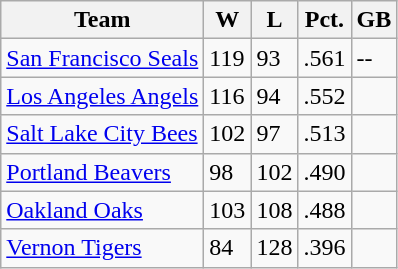<table class="wikitable">
<tr>
<th>Team</th>
<th>W</th>
<th>L</th>
<th>Pct.</th>
<th>GB</th>
</tr>
<tr>
<td><a href='#'>San Francisco Seals</a></td>
<td>119</td>
<td>93</td>
<td>.561</td>
<td>--</td>
</tr>
<tr>
<td><a href='#'>Los Angeles Angels</a></td>
<td>116</td>
<td>94</td>
<td>.552</td>
<td></td>
</tr>
<tr>
<td><a href='#'>Salt Lake City Bees</a></td>
<td>102</td>
<td>97</td>
<td>.513</td>
<td></td>
</tr>
<tr>
<td><a href='#'>Portland Beavers</a></td>
<td>98</td>
<td>102</td>
<td>.490</td>
<td></td>
</tr>
<tr>
<td><a href='#'>Oakland Oaks</a></td>
<td>103</td>
<td>108</td>
<td>.488</td>
<td></td>
</tr>
<tr>
<td><a href='#'>Vernon Tigers</a></td>
<td>84</td>
<td>128</td>
<td>.396</td>
<td></td>
</tr>
</table>
